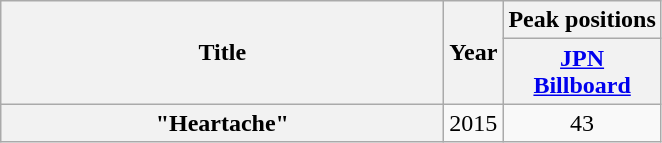<table class="wikitable plainrowheaders" style="text-align:center;">
<tr>
<th scope="col" rowspan="2" style="width:18em;">Title</th>
<th scope="col" rowspan="2">Year</th>
<th scope="col">Peak positions</th>
</tr>
<tr>
<th scope="col"><a href='#'>JPN<br>Billboard</a></th>
</tr>
<tr>
<th ! scope="row">"Heartache"</th>
<td>2015</td>
<td>43</td>
</tr>
</table>
